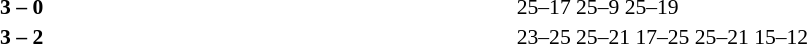<table width=100% cellspacing=1>
<tr>
<th width=20%></th>
<th width=12%></th>
<th width=20%></th>
<th width=33%></th>
<td></td>
</tr>
<tr style=font-size:90%>
<td align=right><strong></strong></td>
<td align=center><strong>3 – 0</strong></td>
<td></td>
<td>25–17 25–9 25–19</td>
<td></td>
</tr>
<tr style=font-size:90%>
<td align=right><strong></strong></td>
<td align=center><strong>3 – 2</strong></td>
<td></td>
<td>23–25 25–21 17–25 25–21 15–12</td>
</tr>
</table>
